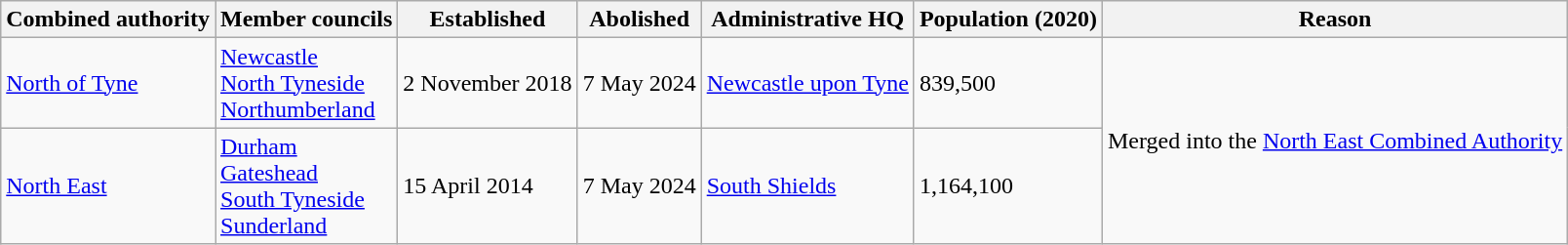<table class="wikitable sortable">
<tr>
<th>Combined authority</th>
<th>Member councils</th>
<th>Established</th>
<th>Abolished</th>
<th>Administrative HQ</th>
<th>Population (2020) </th>
<th>Reason</th>
</tr>
<tr>
<td><a href='#'>North of Tyne</a></td>
<td><a href='#'>Newcastle</a><br><a href='#'>North Tyneside</a><br><a href='#'>Northumberland</a></td>
<td>2 November 2018</td>
<td>7 May 2024</td>
<td><a href='#'>Newcastle upon Tyne</a></td>
<td>839,500</td>
<td rowspan=2>Merged into the <a href='#'>North East Combined Authority</a></td>
</tr>
<tr>
<td><a href='#'>North East</a></td>
<td><a href='#'>Durham</a><br><a href='#'>Gateshead</a><br><a href='#'>South Tyneside</a><br><a href='#'>Sunderland</a></td>
<td>15 April 2014</td>
<td>7 May 2024</td>
<td><a href='#'>South Shields</a></td>
<td>1,164,100</td>
</tr>
</table>
